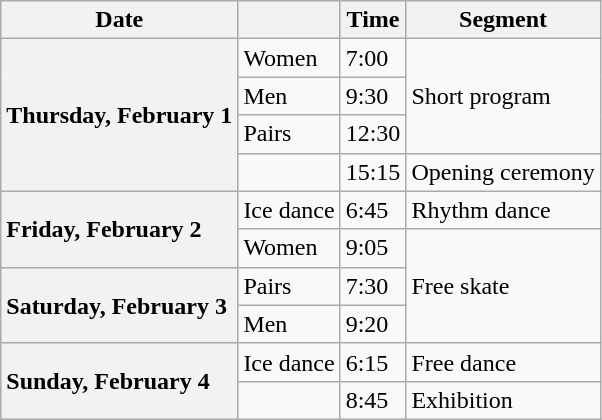<table class="wikitable unsortable" style="text-align:left;">
<tr>
<th scope="col">Date</th>
<th scope="col"></th>
<th scope="col">Time</th>
<th scope="col">Segment</th>
</tr>
<tr>
<th rowspan="4" scope="row" style="text-align:left">Thursday, February 1</th>
<td>Women</td>
<td>7:00</td>
<td rowspan="3">Short program</td>
</tr>
<tr>
<td>Men</td>
<td>9:30</td>
</tr>
<tr>
<td>Pairs</td>
<td>12:30</td>
</tr>
<tr>
<td></td>
<td>15:15</td>
<td>Opening ceremony</td>
</tr>
<tr>
<th rowspan="2" scope="row" style="text-align:left">Friday, February 2</th>
<td>Ice dance</td>
<td>6:45</td>
<td>Rhythm dance</td>
</tr>
<tr>
<td>Women</td>
<td>9:05</td>
<td rowspan="3">Free skate</td>
</tr>
<tr>
<th rowspan="2" scope="row" style="text-align:left">Saturday, February 3</th>
<td>Pairs</td>
<td>7:30</td>
</tr>
<tr>
<td>Men</td>
<td>9:20</td>
</tr>
<tr>
<th rowspan="2" scope="row" style="text-align:left">Sunday, February 4</th>
<td>Ice dance</td>
<td>6:15</td>
<td>Free dance</td>
</tr>
<tr>
<td></td>
<td>8:45</td>
<td>Exhibition</td>
</tr>
</table>
